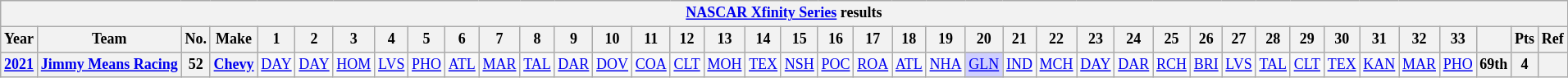<table class="wikitable" style="text-align:center; font-size:75%">
<tr>
<th colspan=42><a href='#'>NASCAR Xfinity Series</a> results</th>
</tr>
<tr>
<th>Year</th>
<th>Team</th>
<th>No.</th>
<th>Make</th>
<th>1</th>
<th>2</th>
<th>3</th>
<th>4</th>
<th>5</th>
<th>6</th>
<th>7</th>
<th>8</th>
<th>9</th>
<th>10</th>
<th>11</th>
<th>12</th>
<th>13</th>
<th>14</th>
<th>15</th>
<th>16</th>
<th>17</th>
<th>18</th>
<th>19</th>
<th>20</th>
<th>21</th>
<th>22</th>
<th>23</th>
<th>24</th>
<th>25</th>
<th>26</th>
<th>27</th>
<th>28</th>
<th>29</th>
<th>30</th>
<th>31</th>
<th>32</th>
<th>33</th>
<th></th>
<th>Pts</th>
<th>Ref</th>
</tr>
<tr>
<th><a href='#'>2021</a></th>
<th nowrap><a href='#'>Jimmy Means Racing</a></th>
<th>52</th>
<th><a href='#'>Chevy</a></th>
<td><a href='#'>DAY</a></td>
<td><a href='#'>DAY</a></td>
<td><a href='#'>HOM</a></td>
<td><a href='#'>LVS</a></td>
<td><a href='#'>PHO</a></td>
<td><a href='#'>ATL</a></td>
<td><a href='#'>MAR</a></td>
<td><a href='#'>TAL</a></td>
<td><a href='#'>DAR</a></td>
<td><a href='#'>DOV</a></td>
<td><a href='#'>COA</a></td>
<td><a href='#'>CLT</a></td>
<td><a href='#'>MOH</a></td>
<td><a href='#'>TEX</a></td>
<td><a href='#'>NSH</a></td>
<td><a href='#'>POC</a></td>
<td><a href='#'>ROA</a></td>
<td><a href='#'>ATL</a></td>
<td><a href='#'>NHA</a></td>
<td style="background:#CFCFFF;"><a href='#'>GLN</a><br></td>
<td><a href='#'>IND</a></td>
<td><a href='#'>MCH</a></td>
<td><a href='#'>DAY</a></td>
<td><a href='#'>DAR</a></td>
<td><a href='#'>RCH</a></td>
<td><a href='#'>BRI</a></td>
<td><a href='#'>LVS</a></td>
<td><a href='#'>TAL</a></td>
<td><a href='#'>CLT</a></td>
<td><a href='#'>TEX</a></td>
<td><a href='#'>KAN</a></td>
<td><a href='#'>MAR</a></td>
<td><a href='#'>PHO</a></td>
<th>69th</th>
<th>4</th>
<th></th>
</tr>
</table>
